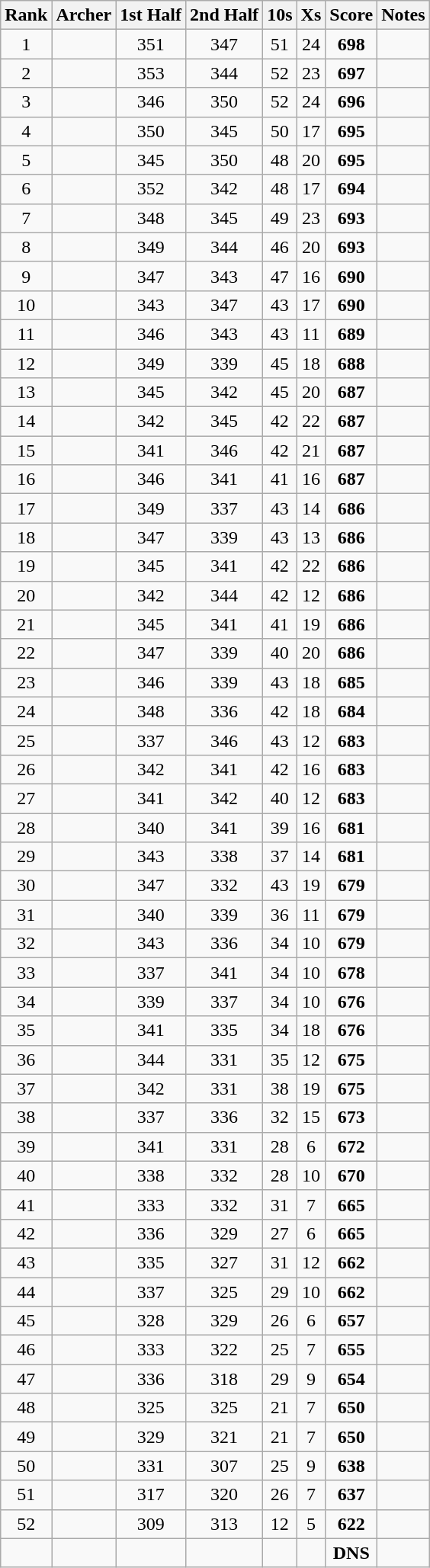<table class="wikitable sortable" style="font-size:100%; text-align:center;">
<tr>
<th>Rank</th>
<th>Archer</th>
<th>1st Half</th>
<th>2nd Half</th>
<th>10s</th>
<th>Xs</th>
<th>Score</th>
<th>Notes</th>
</tr>
<tr>
<td>1</td>
<td align="left"></td>
<td>351</td>
<td>347</td>
<td>51</td>
<td>24</td>
<td><strong>698</strong></td>
<td></td>
</tr>
<tr>
<td>2</td>
<td align="left"></td>
<td>353</td>
<td>344</td>
<td>52</td>
<td>23</td>
<td><strong>697</strong></td>
<td></td>
</tr>
<tr>
<td>3</td>
<td align="left"></td>
<td>346</td>
<td>350</td>
<td>52</td>
<td>24</td>
<td><strong>696</strong></td>
<td></td>
</tr>
<tr>
<td>4</td>
<td align="left"></td>
<td>350</td>
<td>345</td>
<td>50</td>
<td>17</td>
<td><strong>695</strong></td>
<td></td>
</tr>
<tr>
<td>5</td>
<td align="left"></td>
<td>345</td>
<td>350</td>
<td>48</td>
<td>20</td>
<td><strong>695</strong></td>
<td></td>
</tr>
<tr>
<td>6</td>
<td align="left"></td>
<td>352</td>
<td>342</td>
<td>48</td>
<td>17</td>
<td><strong>694</strong></td>
<td></td>
</tr>
<tr>
<td>7</td>
<td align="left"></td>
<td>348</td>
<td>345</td>
<td>49</td>
<td>23</td>
<td><strong>693</strong></td>
<td></td>
</tr>
<tr>
<td>8</td>
<td align="left"></td>
<td>349</td>
<td>344</td>
<td>46</td>
<td>20</td>
<td><strong>693</strong></td>
<td></td>
</tr>
<tr>
<td>9</td>
<td align="left"></td>
<td>347</td>
<td>343</td>
<td>47</td>
<td>16</td>
<td><strong>690</strong></td>
<td></td>
</tr>
<tr>
<td>10</td>
<td align="left"></td>
<td>343</td>
<td>347</td>
<td>43</td>
<td>17</td>
<td><strong>690</strong></td>
<td></td>
</tr>
<tr>
<td>11</td>
<td align="left"></td>
<td>346</td>
<td>343</td>
<td>43</td>
<td>11</td>
<td><strong>689</strong></td>
<td></td>
</tr>
<tr>
<td>12</td>
<td align="left"></td>
<td>349</td>
<td>339</td>
<td>45</td>
<td>18</td>
<td><strong>688</strong></td>
<td></td>
</tr>
<tr>
<td>13</td>
<td align="left"></td>
<td>345</td>
<td>342</td>
<td>45</td>
<td>20</td>
<td><strong>687</strong></td>
<td></td>
</tr>
<tr>
<td>14</td>
<td align="left"></td>
<td>342</td>
<td>345</td>
<td>42</td>
<td>22</td>
<td><strong>687</strong></td>
<td></td>
</tr>
<tr>
<td>15</td>
<td align="left"></td>
<td>341</td>
<td>346</td>
<td>42</td>
<td>21</td>
<td><strong>687</strong></td>
<td></td>
</tr>
<tr>
<td>16</td>
<td align="left"></td>
<td>346</td>
<td>341</td>
<td>41</td>
<td>16</td>
<td><strong>687</strong></td>
<td></td>
</tr>
<tr>
<td>17</td>
<td align="left"></td>
<td>349</td>
<td>337</td>
<td>43</td>
<td>14</td>
<td><strong>686</strong></td>
<td></td>
</tr>
<tr>
<td>18</td>
<td align="left"></td>
<td>347</td>
<td>339</td>
<td>43</td>
<td>13</td>
<td><strong>686</strong></td>
<td></td>
</tr>
<tr>
<td>19</td>
<td align="left"></td>
<td>345</td>
<td>341</td>
<td>42</td>
<td>22</td>
<td><strong>686</strong></td>
<td></td>
</tr>
<tr>
<td>20</td>
<td align="left"></td>
<td>342</td>
<td>344</td>
<td>42</td>
<td>12</td>
<td><strong>686</strong></td>
<td></td>
</tr>
<tr>
<td>21</td>
<td align="left"></td>
<td>345</td>
<td>341</td>
<td>41</td>
<td>19</td>
<td><strong>686</strong></td>
<td></td>
</tr>
<tr>
<td>22</td>
<td align="left"></td>
<td>347</td>
<td>339</td>
<td>40</td>
<td>20</td>
<td><strong>686</strong></td>
<td></td>
</tr>
<tr>
<td>23</td>
<td align="left"></td>
<td>346</td>
<td>339</td>
<td>43</td>
<td>18</td>
<td><strong>685</strong></td>
<td></td>
</tr>
<tr>
<td>24</td>
<td align="left"></td>
<td>348</td>
<td>336</td>
<td>42</td>
<td>18</td>
<td><strong>684</strong></td>
<td></td>
</tr>
<tr>
<td>25</td>
<td align="left"></td>
<td>337</td>
<td>346</td>
<td>43</td>
<td>12</td>
<td><strong>683</strong></td>
<td></td>
</tr>
<tr>
<td>26</td>
<td align="left"></td>
<td>342</td>
<td>341</td>
<td>42</td>
<td>16</td>
<td><strong>683</strong></td>
<td></td>
</tr>
<tr>
<td>27</td>
<td align="left"></td>
<td>341</td>
<td>342</td>
<td>40</td>
<td>12</td>
<td><strong>683</strong></td>
<td></td>
</tr>
<tr>
<td>28</td>
<td align="left"></td>
<td>340</td>
<td>341</td>
<td>39</td>
<td>16</td>
<td><strong>681</strong></td>
<td></td>
</tr>
<tr>
<td>29</td>
<td align="left"></td>
<td>343</td>
<td>338</td>
<td>37</td>
<td>14</td>
<td><strong>681</strong></td>
<td></td>
</tr>
<tr>
<td>30</td>
<td align="left"></td>
<td>347</td>
<td>332</td>
<td>43</td>
<td>19</td>
<td><strong>679</strong></td>
<td></td>
</tr>
<tr>
<td>31</td>
<td align="left"></td>
<td>340</td>
<td>339</td>
<td>36</td>
<td>11</td>
<td><strong>679</strong></td>
<td></td>
</tr>
<tr>
<td>32</td>
<td align="left"></td>
<td>343</td>
<td>336</td>
<td>34</td>
<td>10</td>
<td><strong>679</strong></td>
<td></td>
</tr>
<tr>
<td>33</td>
<td align="left"></td>
<td>337</td>
<td>341</td>
<td>34</td>
<td>10</td>
<td><strong>678</strong></td>
<td></td>
</tr>
<tr>
<td>34</td>
<td align="left"></td>
<td>339</td>
<td>337</td>
<td>34</td>
<td>10</td>
<td><strong>676</strong></td>
<td></td>
</tr>
<tr>
<td>35</td>
<td align="left"></td>
<td>341</td>
<td>335</td>
<td>34</td>
<td>18</td>
<td><strong>676</strong></td>
<td></td>
</tr>
<tr>
<td>36</td>
<td align="left"></td>
<td>344</td>
<td>331</td>
<td>35</td>
<td>12</td>
<td><strong>675</strong></td>
<td></td>
</tr>
<tr>
<td>37</td>
<td align="left"></td>
<td>342</td>
<td>331</td>
<td>38</td>
<td>19</td>
<td><strong>675</strong></td>
<td></td>
</tr>
<tr>
<td>38</td>
<td align="left"></td>
<td>337</td>
<td>336</td>
<td>32</td>
<td>15</td>
<td><strong>673</strong></td>
<td></td>
</tr>
<tr>
<td>39</td>
<td align="left"></td>
<td>341</td>
<td>331</td>
<td>28</td>
<td>6</td>
<td><strong>672</strong></td>
<td></td>
</tr>
<tr>
<td>40</td>
<td align="left"></td>
<td>338</td>
<td>332</td>
<td>28</td>
<td>10</td>
<td><strong>670</strong></td>
<td></td>
</tr>
<tr>
<td>41</td>
<td align="left"></td>
<td>333</td>
<td>332</td>
<td>31</td>
<td>7</td>
<td><strong>665</strong></td>
<td></td>
</tr>
<tr>
<td>42</td>
<td align="left"></td>
<td>336</td>
<td>329</td>
<td>27</td>
<td>6</td>
<td><strong>665</strong></td>
<td></td>
</tr>
<tr>
<td>43</td>
<td align="left"></td>
<td>335</td>
<td>327</td>
<td>31</td>
<td>12</td>
<td><strong>662</strong></td>
<td></td>
</tr>
<tr>
<td>44</td>
<td align="left"></td>
<td>337</td>
<td>325</td>
<td>29</td>
<td>10</td>
<td><strong>662</strong></td>
<td></td>
</tr>
<tr>
<td>45</td>
<td align="left"></td>
<td>328</td>
<td>329</td>
<td>26</td>
<td>6</td>
<td><strong>657</strong></td>
<td></td>
</tr>
<tr>
<td>46</td>
<td align="left"></td>
<td>333</td>
<td>322</td>
<td>25</td>
<td>7</td>
<td><strong>655</strong></td>
<td></td>
</tr>
<tr>
<td>47</td>
<td align="left"></td>
<td>336</td>
<td>318</td>
<td>29</td>
<td>9</td>
<td><strong>654</strong></td>
<td></td>
</tr>
<tr>
<td>48</td>
<td align="left"></td>
<td>325</td>
<td>325</td>
<td>21</td>
<td>7</td>
<td><strong>650</strong></td>
<td></td>
</tr>
<tr>
<td>49</td>
<td align="left"></td>
<td>329</td>
<td>321</td>
<td>21</td>
<td>7</td>
<td><strong>650</strong></td>
<td></td>
</tr>
<tr>
<td>50</td>
<td align="left"></td>
<td>331</td>
<td>307</td>
<td>25</td>
<td>9</td>
<td><strong>638</strong></td>
<td></td>
</tr>
<tr>
<td>51</td>
<td align="left"></td>
<td>317</td>
<td>320</td>
<td>26</td>
<td>7</td>
<td><strong>637</strong></td>
<td></td>
</tr>
<tr>
<td>52</td>
<td align="left"></td>
<td>309</td>
<td>313</td>
<td>12</td>
<td>5</td>
<td><strong>622</strong></td>
<td></td>
</tr>
<tr>
<td></td>
<td align="left"></td>
<td></td>
<td></td>
<td></td>
<td></td>
<td><strong>DNS</strong></td>
<td></td>
</tr>
</table>
